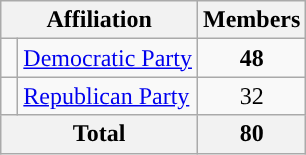<table class="wikitable">
<tr>
<th colspan="2">Affiliation</th>
<th>Members</th>
</tr>
<tr>
<td style="background-color:"> </td>
<td><a href='#'>Democratic Party</a></td>
<td style="text-align:center;"><strong>48</strong></td>
</tr>
<tr>
<td style="background-color:"> </td>
<td><a href='#'>Republican Party</a></td>
<td style="text-align:center;">32</td>
</tr>
<tr>
<th colspan="2" style="text-align:center;">Total</th>
<th style="text-align:center;">80</th>
</tr>
</table>
